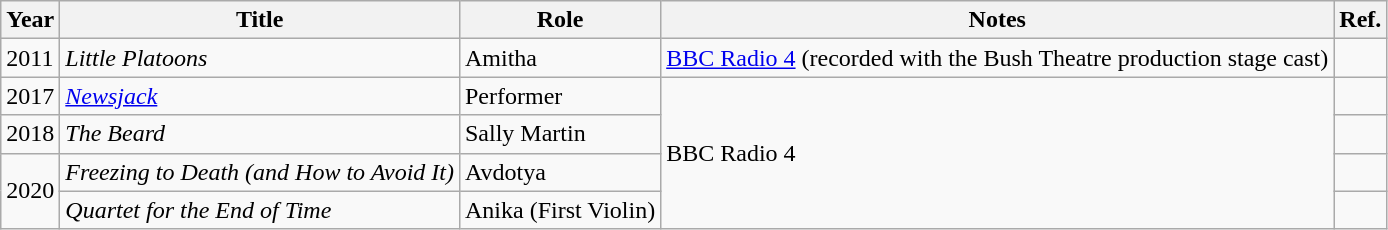<table class="wikitable sortable">
<tr>
<th>Year</th>
<th>Title</th>
<th>Role</th>
<th class="unsortable">Notes</th>
<th class="unsortable">Ref.</th>
</tr>
<tr>
<td>2011</td>
<td><em>Little Platoons</em></td>
<td>Amitha</td>
<td><a href='#'>BBC Radio 4</a> (recorded with the Bush Theatre production stage cast)</td>
<td></td>
</tr>
<tr>
<td>2017</td>
<td><em><a href='#'>Newsjack</a></em></td>
<td>Performer</td>
<td rowspan=5>BBC Radio 4</td>
<td></td>
</tr>
<tr>
<td>2018</td>
<td><em>The Beard</em></td>
<td>Sally Martin</td>
<td></td>
</tr>
<tr>
<td rowspan=2>2020</td>
<td><em>Freezing to Death (and How to Avoid It)</em></td>
<td>Avdotya</td>
<td></td>
</tr>
<tr>
<td><em>Quartet for the End of Time</em></td>
<td>Anika (First Violin)</td>
<td></td>
</tr>
</table>
